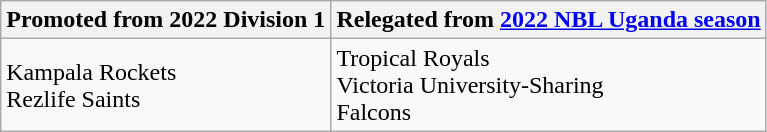<table class="wikitable">
<tr>
<th> Promoted from 2022 Division 1</th>
<th> Relegated from <a href='#'>2022 NBL Uganda season</a></th>
</tr>
<tr>
<td>Kampala Rockets<br>Rezlife Saints</td>
<td>Tropical Royals<br>Victoria University-Sharing<br>Falcons</td>
</tr>
</table>
